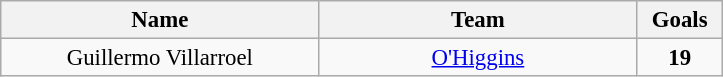<table class="wikitable" style="font-size:95%; text-align:center;">
<tr>
<th width="205">Name</th>
<th width="205">Team</th>
<th width="50">Goals</th>
</tr>
<tr>
<td> Guillermo Villarroel</td>
<td><a href='#'>O'Higgins</a></td>
<td><strong>19</strong></td>
</tr>
</table>
